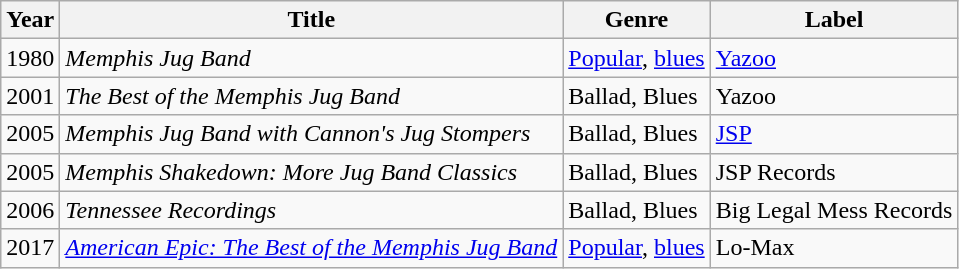<table class="wikitable">
<tr>
<th>Year</th>
<th>Title</th>
<th>Genre</th>
<th>Label</th>
</tr>
<tr>
<td>1980</td>
<td><em>Memphis Jug Band</em></td>
<td><a href='#'>Popular</a>, <a href='#'>blues</a></td>
<td><a href='#'>Yazoo</a></td>
</tr>
<tr>
<td>2001</td>
<td><em>The Best of the Memphis Jug Band</em></td>
<td>Ballad, Blues</td>
<td>Yazoo</td>
</tr>
<tr>
<td>2005</td>
<td><em>Memphis Jug Band with Cannon's Jug Stompers</em></td>
<td>Ballad, Blues</td>
<td><a href='#'>JSP</a></td>
</tr>
<tr>
<td>2005</td>
<td><em>Memphis Shakedown: More Jug Band Classics</em></td>
<td>Ballad, Blues</td>
<td>JSP Records</td>
</tr>
<tr>
<td>2006</td>
<td><em>Tennessee Recordings</em></td>
<td>Ballad, Blues</td>
<td>Big Legal Mess Records</td>
</tr>
<tr>
<td>2017</td>
<td><em><a href='#'>American Epic: The Best of the Memphis Jug Band</a></em></td>
<td><a href='#'>Popular</a>, <a href='#'>blues</a></td>
<td>Lo-Max</td>
</tr>
</table>
